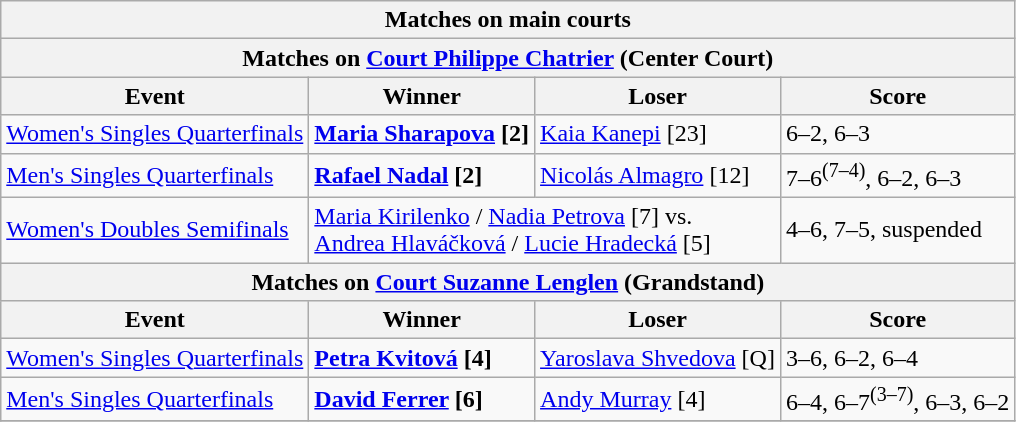<table class="wikitable">
<tr>
<th colspan=5 style=white-space:nowrap>Matches on main courts</th>
</tr>
<tr>
<th colspan=5>Matches on <a href='#'>Court Philippe Chatrier</a> (Center Court)</th>
</tr>
<tr>
<th>Event</th>
<th>Winner</th>
<th>Loser</th>
<th>Score</th>
</tr>
<tr>
<td><a href='#'>Women's Singles Quarterfinals</a></td>
<td> <strong><a href='#'>Maria Sharapova</a> [2]</strong></td>
<td> <a href='#'>Kaia Kanepi</a> [23]</td>
<td>6–2, 6–3</td>
</tr>
<tr>
<td><a href='#'>Men's Singles Quarterfinals</a></td>
<td> <strong><a href='#'>Rafael Nadal</a> [2]</strong></td>
<td> <a href='#'>Nicolás Almagro</a> [12]</td>
<td>7–6<sup>(7–4)</sup>, 6–2, 6–3</td>
</tr>
<tr>
<td><a href='#'>Women's Doubles Semifinals</a></td>
<td colspan="2"> <a href='#'>Maria Kirilenko</a> /  <a href='#'>Nadia Petrova</a> [7] vs.<br>  <a href='#'>Andrea Hlaváčková</a> /  <a href='#'>Lucie Hradecká</a> [5]</td>
<td>4–6, 7–5, suspended</td>
</tr>
<tr>
<th colspan=4>Matches on <a href='#'>Court Suzanne Lenglen</a> (Grandstand)</th>
</tr>
<tr>
<th>Event</th>
<th>Winner</th>
<th>Loser</th>
<th>Score</th>
</tr>
<tr>
<td><a href='#'>Women's Singles Quarterfinals</a></td>
<td><strong> <a href='#'>Petra Kvitová</a> [4]</strong></td>
<td> <a href='#'>Yaroslava Shvedova</a> [Q]</td>
<td>3–6, 6–2, 6–4</td>
</tr>
<tr>
<td><a href='#'>Men's Singles Quarterfinals</a></td>
<td><strong> <a href='#'>David Ferrer</a> [6]</strong></td>
<td> <a href='#'>Andy Murray</a> [4]</td>
<td>6–4, 6–7<sup>(3–7)</sup>, 6–3, 6–2</td>
</tr>
<tr>
</tr>
</table>
